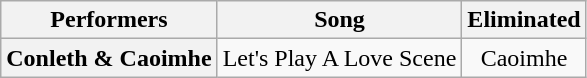<table class="wikitable plainrowheaders" style="text-align:center;">
<tr>
<th scope="col">Performers</th>
<th scope="col">Song</th>
<th scope="col">Eliminated</th>
</tr>
<tr>
<th scope="row">Conleth & Caoimhe</th>
<td>Let's Play A Love Scene</td>
<td>Caoimhe</td>
</tr>
</table>
